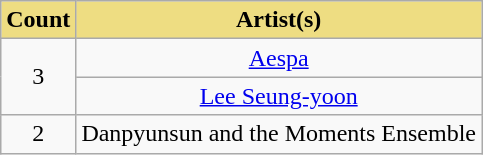<table class="wikitable" style="text-align:center">
<tr>
<th scope="col" style="background-color:#EEDD82">Count</th>
<th scope="col" style="background-color:#EEDD82">Artist(s)</th>
</tr>
<tr>
<td rowspan="2">3</td>
<td><a href='#'>Aespa</a></td>
</tr>
<tr>
<td><a href='#'>Lee Seung-yoon</a></td>
</tr>
<tr>
<td>2</td>
<td>Danpyunsun and the Moments Ensemble</td>
</tr>
</table>
